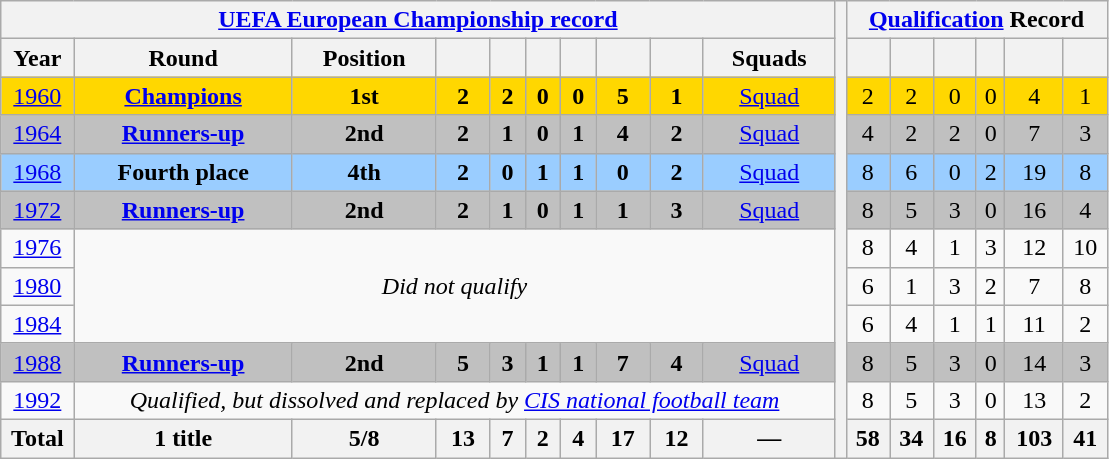<table class="wikitable" style="text-align: center;">
<tr>
<th colspan=10><a href='#'>UEFA European Championship record</a></th>
<th rowspan="12" style="width:1%;"></th>
<th colspan=6><a href='#'>Qualification</a> Record</th>
</tr>
<tr>
<th>Year</th>
<th>Round</th>
<th>Position</th>
<th></th>
<th></th>
<th></th>
<th></th>
<th></th>
<th></th>
<th>Squads</th>
<th></th>
<th></th>
<th></th>
<th></th>
<th></th>
<th></th>
</tr>
<tr bgcolor="gold">
<td> <a href='#'>1960</a></td>
<td><strong><a href='#'>Champions</a></strong></td>
<td><strong>1st</strong></td>
<td><strong>2</strong></td>
<td><strong>2</strong></td>
<td><strong>0</strong></td>
<td><strong>0</strong></td>
<td><strong>5</strong></td>
<td><strong>1</strong></td>
<td><a href='#'>Squad</a></td>
<td>2</td>
<td>2</td>
<td>0</td>
<td>0</td>
<td>4</td>
<td>1</td>
</tr>
<tr bgcolor="silver">
<td> <a href='#'>1964</a></td>
<td><strong><a href='#'>Runners-up</a></strong></td>
<td><strong>2nd</strong></td>
<td><strong>2</strong></td>
<td><strong>1</strong></td>
<td><strong>0</strong></td>
<td><strong>1</strong></td>
<td><strong>4</strong></td>
<td><strong>2</strong></td>
<td><a href='#'>Squad</a></td>
<td>4</td>
<td>2</td>
<td>2</td>
<td>0</td>
<td>7</td>
<td>3</td>
</tr>
<tr style="background:#9acdff;">
<td> <a href='#'>1968</a></td>
<td><strong>Fourth place</strong></td>
<td><strong>4th</strong></td>
<td><strong>2</strong></td>
<td><strong>0</strong></td>
<td><strong>1</strong></td>
<td><strong>1</strong></td>
<td><strong>0</strong></td>
<td><strong>2</strong></td>
<td><a href='#'>Squad</a></td>
<td>8</td>
<td>6</td>
<td>0</td>
<td>2</td>
<td>19</td>
<td>8</td>
</tr>
<tr bgcolor="silver">
<td> <a href='#'>1972</a></td>
<td><strong><a href='#'>Runners-up</a></strong></td>
<td><strong>2nd</strong></td>
<td><strong>2</strong></td>
<td><strong>1</strong></td>
<td><strong>0</strong></td>
<td><strong>1</strong></td>
<td><strong>1</strong></td>
<td><strong>3</strong></td>
<td><a href='#'>Squad</a></td>
<td>8</td>
<td>5</td>
<td>3</td>
<td>0</td>
<td>16</td>
<td>4</td>
</tr>
<tr>
<td> <a href='#'>1976</a></td>
<td rowspan=3 colspan=9><em>Did not qualify</em></td>
<td>8</td>
<td>4</td>
<td>1</td>
<td>3</td>
<td>12</td>
<td>10</td>
</tr>
<tr>
<td> <a href='#'>1980</a></td>
<td>6</td>
<td>1</td>
<td>3</td>
<td>2</td>
<td>7</td>
<td>8</td>
</tr>
<tr>
<td> <a href='#'>1984</a></td>
<td>6</td>
<td>4</td>
<td>1</td>
<td>1</td>
<td>11</td>
<td>2</td>
</tr>
<tr bgcolor="silver">
<td> <a href='#'>1988</a></td>
<td><strong><a href='#'>Runners-up</a></strong></td>
<td><strong>2nd</strong></td>
<td><strong>5</strong></td>
<td><strong>3</strong></td>
<td><strong>1</strong></td>
<td><strong>1</strong></td>
<td><strong>7</strong></td>
<td><strong>4</strong></td>
<td><a href='#'>Squad</a></td>
<td>8</td>
<td>5</td>
<td>3</td>
<td>0</td>
<td>14</td>
<td>3</td>
</tr>
<tr>
<td> <a href='#'>1992</a></td>
<td colspan="9"><em>Qualified, but dissolved and replaced by <a href='#'>CIS national football team</a></em></td>
<td>8</td>
<td>5</td>
<td>3</td>
<td>0</td>
<td>13</td>
<td>2</td>
</tr>
<tr>
<th>Total</th>
<th>1 title</th>
<th>5/8</th>
<th>13</th>
<th>7</th>
<th>2</th>
<th>4</th>
<th>17</th>
<th>12</th>
<th>—</th>
<th>58</th>
<th>34</th>
<th>16</th>
<th>8</th>
<th>103</th>
<th>41</th>
</tr>
</table>
